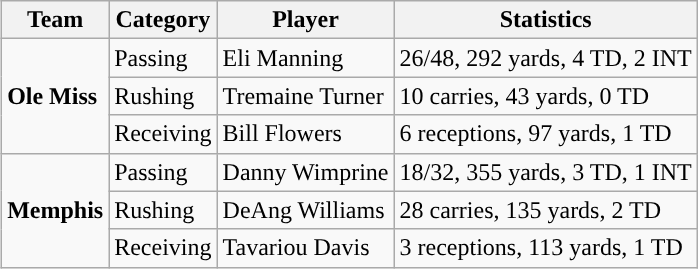<table class="wikitable" style="float: right;">
<tr>
<th>Team</th>
<th>Category</th>
<th>Player</th>
<th>Statistics</th>
</tr>
<tr>
<td rowspan=3><strong>Ole Miss</strong></td>
<td>Passing</td>
<td>Eli Manning</td>
<td>26/48, 292 yards, 4 TD, 2 INT</td>
</tr>
<tr>
<td>Rushing</td>
<td>Tremaine Turner</td>
<td>10 carries, 43 yards, 0 TD</td>
</tr>
<tr>
<td>Receiving</td>
<td>Bill Flowers</td>
<td>6 receptions, 97 yards, 1 TD</td>
</tr>
<tr>
<td rowspan=3><strong>Memphis</strong></td>
<td>Passing</td>
<td>Danny Wimprine</td>
<td>18/32, 355 yards, 3 TD, 1 INT</td>
</tr>
<tr>
<td>Rushing</td>
<td>DeAng Williams</td>
<td>28 carries, 135 yards, 2 TD</td>
</tr>
<tr>
<td>Receiving</td>
<td>Tavariou Davis</td>
<td>3 receptions, 113 yards, 1 TD</td>
</tr>
</table>
